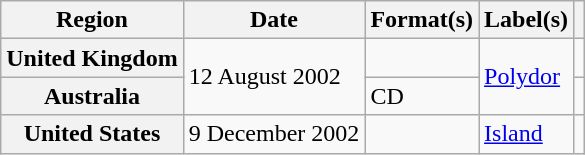<table class="wikitable plainrowheaders">
<tr>
<th scope="col">Region</th>
<th scope="col">Date</th>
<th scope="col">Format(s)</th>
<th scope="col">Label(s)</th>
<th scope="col"></th>
</tr>
<tr>
<th scope="row">United Kingdom</th>
<td rowspan="2">12 August 2002</td>
<td></td>
<td rowspan="2"><a href='#'>Polydor</a></td>
<td></td>
</tr>
<tr>
<th scope="row">Australia</th>
<td>CD</td>
<td></td>
</tr>
<tr>
<th scope="row">United States</th>
<td>9 December 2002</td>
<td></td>
<td><a href='#'>Island</a></td>
<td></td>
</tr>
</table>
